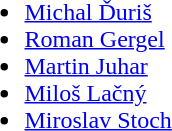<table>
<tr>
<td><strong></strong><br><ul><li><a href='#'>Michal Ďuriš</a></li><li><a href='#'>Roman Gergel</a></li><li><a href='#'>Martin Juhar</a></li><li><a href='#'>Miloš Lačný</a></li><li><a href='#'>Miroslav Stoch</a></li></ul></td>
</tr>
</table>
